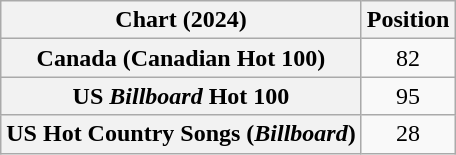<table class="wikitable sortable plainrowheaders" style="text-align:center">
<tr>
<th scope="col">Chart (2024)</th>
<th scope="col">Position</th>
</tr>
<tr>
<th scope="row">Canada (Canadian Hot 100)</th>
<td>82</td>
</tr>
<tr>
<th scope="row">US <em>Billboard</em> Hot 100</th>
<td>95</td>
</tr>
<tr>
<th scope="row">US Hot Country Songs (<em>Billboard</em>)</th>
<td>28</td>
</tr>
</table>
